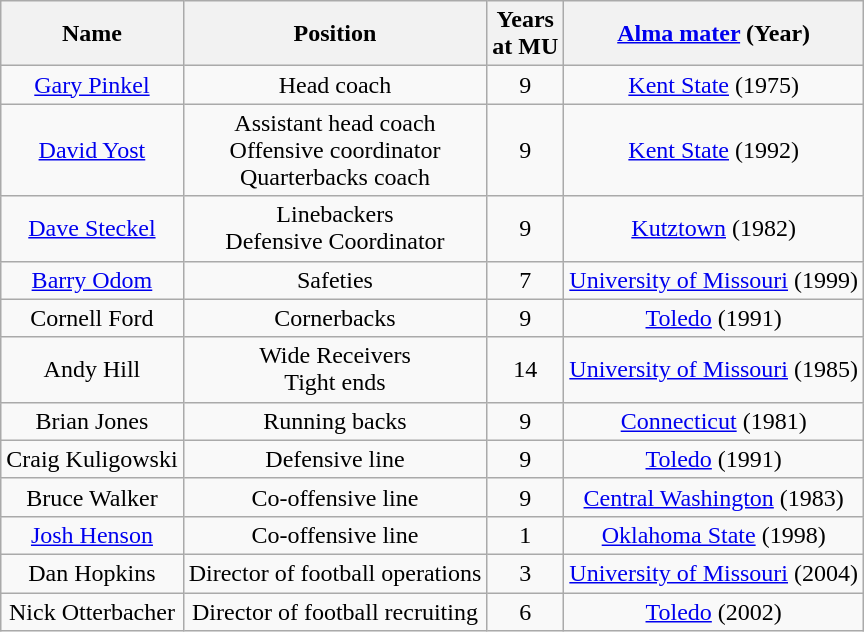<table class="wikitable">
<tr>
<th>Name</th>
<th>Position</th>
<th>Years<br>at MU</th>
<th><a href='#'>Alma mater</a> (Year)</th>
</tr>
<tr align="center">
<td><a href='#'>Gary Pinkel</a></td>
<td>Head coach</td>
<td>9</td>
<td><a href='#'>Kent State</a> (1975)</td>
</tr>
<tr align="center">
<td><a href='#'>David Yost</a></td>
<td>Assistant head coach<br>Offensive coordinator<br>Quarterbacks coach</td>
<td>9</td>
<td><a href='#'>Kent State</a> (1992)</td>
</tr>
<tr align="center">
<td><a href='#'>Dave Steckel</a></td>
<td>Linebackers<br>Defensive Coordinator</td>
<td>9</td>
<td><a href='#'>Kutztown</a> (1982)</td>
</tr>
<tr align="center">
<td><a href='#'>Barry Odom</a></td>
<td>Safeties</td>
<td>7</td>
<td><a href='#'>University of Missouri</a> (1999)</td>
</tr>
<tr align="center">
<td>Cornell Ford</td>
<td>Cornerbacks</td>
<td>9</td>
<td><a href='#'>Toledo</a> (1991)</td>
</tr>
<tr align="center">
<td>Andy Hill</td>
<td>Wide Receivers<br>Tight ends</td>
<td>14</td>
<td><a href='#'>University of Missouri</a> (1985)</td>
</tr>
<tr align="center">
<td>Brian Jones</td>
<td>Running backs</td>
<td>9</td>
<td><a href='#'>Connecticut</a> (1981)</td>
</tr>
<tr align="center">
<td>Craig Kuligowski</td>
<td>Defensive line</td>
<td>9</td>
<td><a href='#'>Toledo</a> (1991)</td>
</tr>
<tr align="center">
<td>Bruce Walker</td>
<td>Co-offensive line</td>
<td>9</td>
<td><a href='#'>Central Washington</a> (1983)</td>
</tr>
<tr align="center">
<td><a href='#'>Josh Henson</a></td>
<td>Co-offensive line</td>
<td>1</td>
<td><a href='#'>Oklahoma State</a> (1998)</td>
</tr>
<tr align="center">
<td>Dan Hopkins</td>
<td>Director of football operations</td>
<td>3</td>
<td><a href='#'>University of Missouri</a> (2004)</td>
</tr>
<tr align="center">
<td>Nick Otterbacher</td>
<td>Director of football recruiting</td>
<td>6</td>
<td><a href='#'>Toledo</a> (2002)</td>
</tr>
</table>
